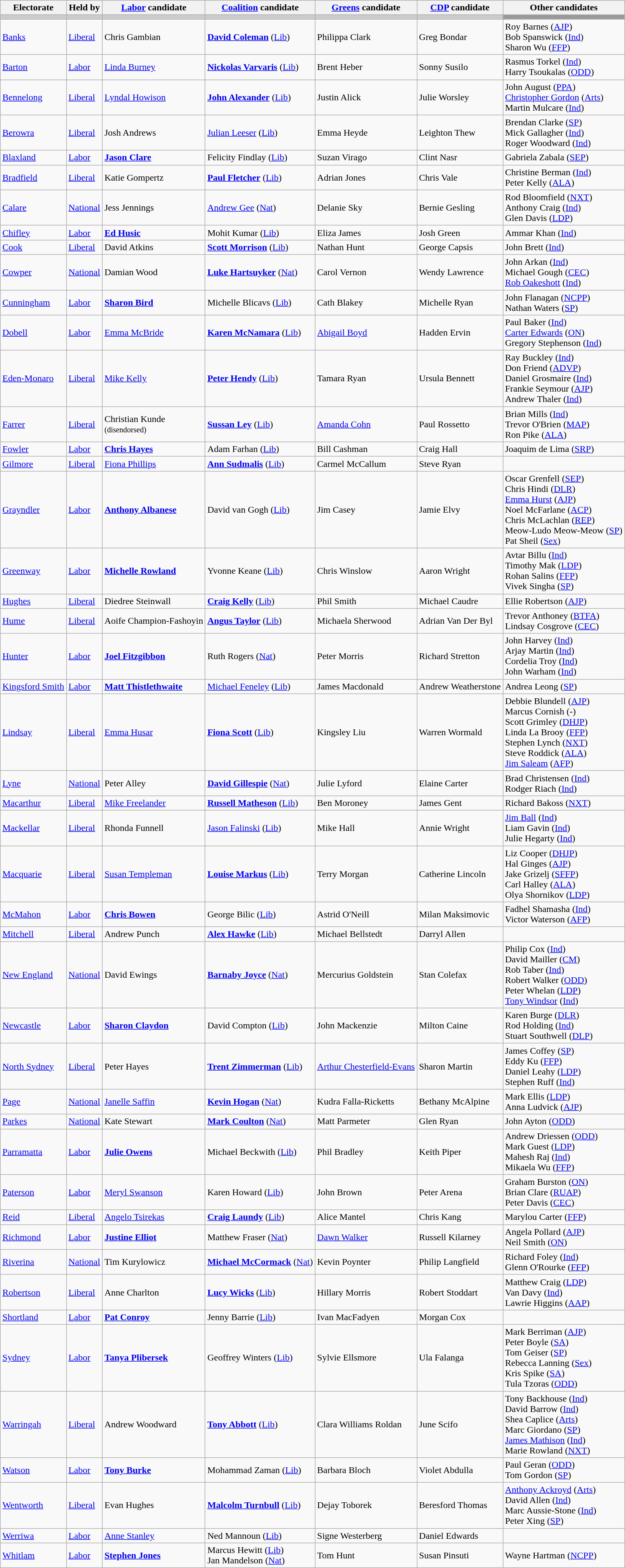<table class="wikitable">
<tr>
<th>Electorate</th>
<th>Held by</th>
<th><a href='#'>Labor</a> candidate</th>
<th><a href='#'>Coalition</a> candidate</th>
<th><a href='#'>Greens</a> candidate</th>
<th><a href='#'>CDP</a> candidate</th>
<th>Other candidates</th>
</tr>
<tr style="background:#ccc;">
<td></td>
<td></td>
<td></td>
<td></td>
<td></td>
<td></td>
<td style="background:#999;"></td>
</tr>
<tr>
<td><a href='#'>Banks</a></td>
<td><a href='#'>Liberal</a></td>
<td>Chris Gambian</td>
<td><strong><a href='#'>David Coleman</a></strong> (<a href='#'>Lib</a>)</td>
<td>Philippa Clark</td>
<td>Greg Bondar</td>
<td>Roy Barnes (<a href='#'>AJP</a>) <br> Bob Spanswick (<a href='#'>Ind</a>) <br> Sharon Wu (<a href='#'>FFP</a>)</td>
</tr>
<tr>
<td><a href='#'>Barton</a></td>
<td><a href='#'>Labor</a></td>
<td><a href='#'>Linda Burney</a></td>
<td><strong><a href='#'>Nickolas Varvaris</a></strong> (<a href='#'>Lib</a>)</td>
<td>Brent Heber</td>
<td>Sonny Susilo</td>
<td>Rasmus Torkel (<a href='#'>Ind</a>)<br> Harry Tsoukalas (<a href='#'>ODD</a>)</td>
</tr>
<tr>
<td><a href='#'>Bennelong</a></td>
<td><a href='#'>Liberal</a></td>
<td><a href='#'>Lyndal Howison</a></td>
<td><strong><a href='#'>John Alexander</a></strong> (<a href='#'>Lib</a>)</td>
<td>Justin Alick</td>
<td>Julie Worsley</td>
<td>John August (<a href='#'>PPA</a>) <br> <a href='#'>Christopher Gordon</a> (<a href='#'>Arts</a>) <br> Martin Mulcare (<a href='#'>Ind</a>)</td>
</tr>
<tr>
<td><a href='#'>Berowra</a></td>
<td><a href='#'>Liberal</a></td>
<td>Josh Andrews</td>
<td><a href='#'>Julian Leeser</a> (<a href='#'>Lib</a>)</td>
<td>Emma Heyde</td>
<td>Leighton Thew</td>
<td>Brendan Clarke (<a href='#'>SP</a>) <br> Mick Gallagher (<a href='#'>Ind</a>) <br> Roger Woodward (<a href='#'>Ind</a>)</td>
</tr>
<tr>
<td><a href='#'>Blaxland</a></td>
<td><a href='#'>Labor</a></td>
<td><strong><a href='#'>Jason Clare</a></strong></td>
<td>Felicity Findlay (<a href='#'>Lib</a>)</td>
<td>Suzan Virago</td>
<td>Clint Nasr</td>
<td>Gabriela Zabala (<a href='#'>SEP</a>)</td>
</tr>
<tr>
<td><a href='#'>Bradfield</a></td>
<td><a href='#'>Liberal</a></td>
<td>Katie Gompertz</td>
<td><strong><a href='#'>Paul Fletcher</a></strong> (<a href='#'>Lib</a>)</td>
<td>Adrian Jones</td>
<td>Chris Vale</td>
<td>Christine Berman (<a href='#'>Ind</a>) <br> Peter Kelly (<a href='#'>ALA</a>)</td>
</tr>
<tr>
<td><a href='#'>Calare</a></td>
<td><a href='#'>National</a></td>
<td>Jess Jennings</td>
<td><a href='#'>Andrew Gee</a> (<a href='#'>Nat</a>)</td>
<td>Delanie Sky</td>
<td>Bernie Gesling</td>
<td>Rod Bloomfield (<a href='#'>NXT</a>) <br> Anthony Craig (<a href='#'>Ind</a>) <br> Glen Davis (<a href='#'>LDP</a>)</td>
</tr>
<tr>
<td><a href='#'>Chifley</a></td>
<td><a href='#'>Labor</a></td>
<td><strong><a href='#'>Ed Husic</a></strong></td>
<td>Mohit Kumar (<a href='#'>Lib</a>)</td>
<td>Eliza James</td>
<td>Josh Green</td>
<td>Ammar Khan (<a href='#'>Ind</a>)</td>
</tr>
<tr>
<td><a href='#'>Cook</a></td>
<td><a href='#'>Liberal</a></td>
<td>David Atkins</td>
<td><strong><a href='#'>Scott Morrison</a></strong> (<a href='#'>Lib</a>)</td>
<td>Nathan Hunt</td>
<td>George Capsis</td>
<td>John Brett (<a href='#'>Ind</a>)</td>
</tr>
<tr>
<td><a href='#'>Cowper</a></td>
<td><a href='#'>National</a></td>
<td>Damian Wood</td>
<td><strong><a href='#'>Luke Hartsuyker</a></strong> (<a href='#'>Nat</a>)</td>
<td>Carol Vernon</td>
<td>Wendy Lawrence</td>
<td>John Arkan (<a href='#'>Ind</a>) <br> Michael Gough (<a href='#'>CEC</a>) <br> <a href='#'>Rob Oakeshott</a> (<a href='#'>Ind</a>)</td>
</tr>
<tr>
<td><a href='#'>Cunningham</a></td>
<td><a href='#'>Labor</a></td>
<td><strong><a href='#'>Sharon Bird</a></strong></td>
<td>Michelle Blicavs (<a href='#'>Lib</a>)</td>
<td>Cath Blakey</td>
<td>Michelle Ryan</td>
<td>John Flanagan (<a href='#'>NCPP</a>) <br> Nathan Waters (<a href='#'>SP</a>)</td>
</tr>
<tr>
<td><a href='#'>Dobell</a></td>
<td><a href='#'>Labor</a></td>
<td><a href='#'>Emma McBride</a></td>
<td><strong><a href='#'>Karen McNamara</a></strong> (<a href='#'>Lib</a>)</td>
<td><a href='#'>Abigail Boyd</a></td>
<td>Hadden Ervin</td>
<td>Paul Baker (<a href='#'>Ind</a>) <br> <a href='#'>Carter Edwards</a> (<a href='#'>ON</a>) <br> Gregory Stephenson (<a href='#'>Ind</a>)</td>
</tr>
<tr>
<td><a href='#'>Eden-Monaro</a></td>
<td><a href='#'>Liberal</a></td>
<td><a href='#'>Mike Kelly</a></td>
<td><strong><a href='#'>Peter Hendy</a></strong> (<a href='#'>Lib</a>)</td>
<td>Tamara Ryan</td>
<td>Ursula Bennett</td>
<td>Ray Buckley (<a href='#'>Ind</a>) <br> Don Friend (<a href='#'>ADVP</a>) <br> Daniel Grosmaire (<a href='#'>Ind</a>) <br> Frankie Seymour (<a href='#'>AJP</a>) <br> Andrew Thaler (<a href='#'>Ind</a>)</td>
</tr>
<tr>
<td><a href='#'>Farrer</a></td>
<td><a href='#'>Liberal</a></td>
<td>Christian Kunde<br><small>(disendorsed)</small></td>
<td><strong><a href='#'>Sussan Ley</a></strong> (<a href='#'>Lib</a>)</td>
<td><a href='#'>Amanda Cohn</a></td>
<td>Paul Rossetto</td>
<td>Brian Mills (<a href='#'>Ind</a>) <br> Trevor O'Brien (<a href='#'>MAP</a>) <br> Ron Pike (<a href='#'>ALA</a>)</td>
</tr>
<tr>
<td><a href='#'>Fowler</a></td>
<td><a href='#'>Labor</a></td>
<td><strong><a href='#'>Chris Hayes</a></strong></td>
<td>Adam Farhan (<a href='#'>Lib</a>)</td>
<td>Bill Cashman</td>
<td>Craig Hall</td>
<td>Joaquim de Lima (<a href='#'>SRP</a>)</td>
</tr>
<tr>
<td><a href='#'>Gilmore</a></td>
<td><a href='#'>Liberal</a></td>
<td><a href='#'>Fiona Phillips</a></td>
<td><strong><a href='#'>Ann Sudmalis</a></strong> (<a href='#'>Lib</a>)</td>
<td>Carmel McCallum</td>
<td>Steve Ryan</td>
<td></td>
</tr>
<tr>
<td><a href='#'>Grayndler</a></td>
<td><a href='#'>Labor</a></td>
<td><strong><a href='#'>Anthony Albanese</a></strong></td>
<td>David van Gogh (<a href='#'>Lib</a>)</td>
<td>Jim Casey</td>
<td>Jamie Elvy</td>
<td>Oscar Grenfell (<a href='#'>SEP</a>) <br> Chris Hindi (<a href='#'>DLR</a>) <br> <a href='#'>Emma Hurst</a> (<a href='#'>AJP</a>) <br> Noel McFarlane (<a href='#'>ACP</a>) <br> Chris McLachlan (<a href='#'>REP</a>) <br> Meow-Ludo Meow-Meow (<a href='#'>SP</a>) <br> Pat Sheil (<a href='#'>Sex</a>)</td>
</tr>
<tr>
<td><a href='#'>Greenway</a></td>
<td><a href='#'>Labor</a></td>
<td><strong><a href='#'>Michelle Rowland</a></strong></td>
<td>Yvonne Keane (<a href='#'>Lib</a>)</td>
<td>Chris Winslow</td>
<td>Aaron Wright</td>
<td>Avtar Billu (<a href='#'>Ind</a>) <br> Timothy Mak (<a href='#'>LDP</a>) <br> Rohan Salins (<a href='#'>FFP</a>) <br> Vivek Singha (<a href='#'>SP</a>)</td>
</tr>
<tr>
<td><a href='#'>Hughes</a></td>
<td><a href='#'>Liberal</a></td>
<td>Diedree Steinwall</td>
<td><strong><a href='#'>Craig Kelly</a></strong> (<a href='#'>Lib</a>)</td>
<td>Phil Smith</td>
<td>Michael Caudre</td>
<td>Ellie Robertson (<a href='#'>AJP</a>)</td>
</tr>
<tr>
<td><a href='#'>Hume</a></td>
<td><a href='#'>Liberal</a></td>
<td>Aoife Champion-Fashoyin</td>
<td><strong><a href='#'>Angus Taylor</a></strong> (<a href='#'>Lib</a>)</td>
<td>Michaela Sherwood</td>
<td>Adrian Van Der Byl</td>
<td>Trevor Anthoney (<a href='#'>BTFA</a>) <br> Lindsay Cosgrove (<a href='#'>CEC</a>)</td>
</tr>
<tr>
<td><a href='#'>Hunter</a></td>
<td><a href='#'>Labor</a></td>
<td><strong><a href='#'>Joel Fitzgibbon</a></strong></td>
<td>Ruth Rogers (<a href='#'>Nat</a>)</td>
<td>Peter Morris</td>
<td>Richard Stretton</td>
<td>John Harvey (<a href='#'>Ind</a>) <br> Arjay Martin (<a href='#'>Ind</a>) <br> Cordelia Troy (<a href='#'>Ind</a>) <br> John Warham (<a href='#'>Ind</a>)</td>
</tr>
<tr>
<td><a href='#'>Kingsford Smith</a></td>
<td><a href='#'>Labor</a></td>
<td><strong><a href='#'>Matt Thistlethwaite</a></strong></td>
<td><a href='#'>Michael Feneley</a> (<a href='#'>Lib</a>)</td>
<td>James Macdonald</td>
<td>Andrew Weatherstone</td>
<td>Andrea Leong (<a href='#'>SP</a>)</td>
</tr>
<tr>
<td><a href='#'>Lindsay</a></td>
<td><a href='#'>Liberal</a></td>
<td><a href='#'>Emma Husar</a></td>
<td><strong><a href='#'>Fiona Scott</a></strong> (<a href='#'>Lib</a>)</td>
<td>Kingsley Liu</td>
<td>Warren Wormald</td>
<td>Debbie Blundell (<a href='#'>AJP</a>) <br> Marcus Cornish (-) <br> Scott Grimley (<a href='#'>DHJP</a>) <br> Linda La Brooy (<a href='#'>FFP</a>) <br> Stephen Lynch (<a href='#'>NXT</a>) <br> Steve Roddick (<a href='#'>ALA</a>) <br> <a href='#'>Jim Saleam</a> (<a href='#'>AFP</a>)</td>
</tr>
<tr>
<td><a href='#'>Lyne</a></td>
<td><a href='#'>National</a></td>
<td>Peter Alley</td>
<td><strong><a href='#'>David Gillespie</a></strong> (<a href='#'>Nat</a>)</td>
<td>Julie Lyford</td>
<td>Elaine Carter</td>
<td>Brad Christensen (<a href='#'>Ind</a>) <br> Rodger Riach (<a href='#'>Ind</a>)</td>
</tr>
<tr>
<td><a href='#'>Macarthur</a></td>
<td><a href='#'>Liberal</a></td>
<td><a href='#'>Mike Freelander</a></td>
<td><strong><a href='#'>Russell Matheson</a></strong> (<a href='#'>Lib</a>)</td>
<td>Ben Moroney</td>
<td>James Gent</td>
<td>Richard Bakoss (<a href='#'>NXT</a>)</td>
</tr>
<tr>
<td><a href='#'>Mackellar</a></td>
<td><a href='#'>Liberal</a></td>
<td>Rhonda Funnell</td>
<td><a href='#'>Jason Falinski</a> (<a href='#'>Lib</a>)</td>
<td>Mike Hall</td>
<td>Annie Wright</td>
<td><a href='#'>Jim Ball</a> (<a href='#'>Ind</a>) <br> Liam Gavin (<a href='#'>Ind</a>) <br> Julie Hegarty (<a href='#'>Ind</a>)</td>
</tr>
<tr>
<td><a href='#'>Macquarie</a></td>
<td><a href='#'>Liberal</a></td>
<td><a href='#'>Susan Templeman</a></td>
<td><strong><a href='#'>Louise Markus</a></strong> (<a href='#'>Lib</a>)</td>
<td>Terry Morgan</td>
<td>Catherine Lincoln</td>
<td>Liz Cooper (<a href='#'>DHJP</a>) <br> Hal Ginges (<a href='#'>AJP</a>) <br> Jake Grizelj (<a href='#'>SFFP</a>) <br> Carl Halley (<a href='#'>ALA</a>) <br> Olya Shornikov (<a href='#'>LDP</a>)</td>
</tr>
<tr>
<td><a href='#'>McMahon</a></td>
<td><a href='#'>Labor</a></td>
<td><strong><a href='#'>Chris Bowen</a></strong></td>
<td>George Bilic (<a href='#'>Lib</a>)</td>
<td>Astrid O'Neill</td>
<td>Milan Maksimovic</td>
<td>Fadhel Shamasha (<a href='#'>Ind</a>) <br> Victor Waterson (<a href='#'>AFP</a>)</td>
</tr>
<tr>
<td><a href='#'>Mitchell</a></td>
<td><a href='#'>Liberal</a></td>
<td>Andrew Punch</td>
<td><strong><a href='#'>Alex Hawke</a></strong> (<a href='#'>Lib</a>)</td>
<td>Michael Bellstedt</td>
<td>Darryl Allen</td>
<td></td>
</tr>
<tr>
<td><a href='#'>New England</a></td>
<td><a href='#'>National</a></td>
<td>David Ewings</td>
<td><strong><a href='#'>Barnaby Joyce</a></strong>  (<a href='#'>Nat</a>)</td>
<td>Mercurius Goldstein</td>
<td>Stan Colefax</td>
<td>Philip Cox (<a href='#'>Ind</a>)<br>David Mailler (<a href='#'>CM</a>)<br>Rob Taber (<a href='#'>Ind</a>)<br> Robert Walker (<a href='#'>ODD</a>) <br> Peter Whelan (<a href='#'>LDP</a>) <br> <a href='#'>Tony Windsor</a> (<a href='#'>Ind</a>)</td>
</tr>
<tr>
<td><a href='#'>Newcastle</a></td>
<td><a href='#'>Labor</a></td>
<td><strong><a href='#'>Sharon Claydon</a></strong></td>
<td>David Compton (<a href='#'>Lib</a>)</td>
<td>John Mackenzie</td>
<td>Milton Caine</td>
<td>Karen Burge (<a href='#'>DLR</a>) <br> Rod Holding (<a href='#'>Ind</a>) <br> Stuart Southwell (<a href='#'>DLP</a>)</td>
</tr>
<tr>
<td><a href='#'>North Sydney</a></td>
<td><a href='#'>Liberal</a></td>
<td>Peter Hayes</td>
<td><strong><a href='#'>Trent Zimmerman</a></strong> (<a href='#'>Lib</a>)</td>
<td><a href='#'>Arthur Chesterfield-Evans</a></td>
<td>Sharon Martin</td>
<td>James Coffey (<a href='#'>SP</a>) <br> Eddy Ku (<a href='#'>FFP</a>) <br> Daniel Leahy (<a href='#'>LDP</a>) <br> Stephen Ruff (<a href='#'>Ind</a>)</td>
</tr>
<tr>
<td><a href='#'>Page</a></td>
<td><a href='#'>National</a></td>
<td><a href='#'>Janelle Saffin</a></td>
<td><strong><a href='#'>Kevin Hogan</a></strong> (<a href='#'>Nat</a>)</td>
<td>Kudra Falla-Ricketts</td>
<td>Bethany McAlpine</td>
<td>Mark Ellis (<a href='#'>LDP</a>)<br>Anna Ludvick (<a href='#'>AJP</a>)</td>
</tr>
<tr>
<td><a href='#'>Parkes</a></td>
<td><a href='#'>National</a></td>
<td>Kate Stewart</td>
<td><strong><a href='#'>Mark Coulton</a></strong> (<a href='#'>Nat</a>)</td>
<td>Matt Parmeter</td>
<td>Glen Ryan</td>
<td>John Ayton (<a href='#'>ODD</a>)</td>
</tr>
<tr>
<td><a href='#'>Parramatta</a></td>
<td><a href='#'>Labor</a></td>
<td><strong><a href='#'>Julie Owens</a></strong></td>
<td>Michael Beckwith (<a href='#'>Lib</a>)</td>
<td>Phil Bradley</td>
<td>Keith Piper</td>
<td>Andrew Driessen (<a href='#'>ODD</a>) <br> Mark Guest (<a href='#'>LDP</a>) <br> Mahesh Raj (<a href='#'>Ind</a>) <br> Mikaela Wu (<a href='#'>FFP</a>)</td>
</tr>
<tr>
<td><a href='#'>Paterson</a></td>
<td><a href='#'>Labor</a></td>
<td><a href='#'>Meryl Swanson</a></td>
<td>Karen Howard (<a href='#'>Lib</a>)</td>
<td>John Brown</td>
<td>Peter Arena</td>
<td>Graham Burston (<a href='#'>ON</a>) <br> Brian Clare (<a href='#'>RUAP</a>) <br> Peter Davis (<a href='#'>CEC</a>)</td>
</tr>
<tr>
<td><a href='#'>Reid</a></td>
<td><a href='#'>Liberal</a></td>
<td><a href='#'>Angelo Tsirekas</a></td>
<td><strong><a href='#'>Craig Laundy</a></strong> (<a href='#'>Lib</a>)</td>
<td>Alice Mantel</td>
<td>Chris Kang</td>
<td>Marylou Carter (<a href='#'>FFP</a>)</td>
</tr>
<tr>
<td><a href='#'>Richmond</a></td>
<td><a href='#'>Labor</a></td>
<td><strong><a href='#'>Justine Elliot</a></strong></td>
<td>Matthew Fraser (<a href='#'>Nat</a>)</td>
<td><a href='#'>Dawn Walker</a></td>
<td>Russell Kilarney</td>
<td>Angela Pollard (<a href='#'>AJP</a>)<br>Neil Smith (<a href='#'>ON</a>)</td>
</tr>
<tr>
<td><a href='#'>Riverina</a></td>
<td><a href='#'>National</a></td>
<td>Tim Kurylowicz</td>
<td><strong><a href='#'>Michael McCormack</a></strong> (<a href='#'>Nat</a>)</td>
<td>Kevin Poynter</td>
<td>Philip Langfield</td>
<td>Richard Foley (<a href='#'>Ind</a>) <br> Glenn O'Rourke (<a href='#'>FFP</a>)</td>
</tr>
<tr>
<td><a href='#'>Robertson</a></td>
<td><a href='#'>Liberal</a></td>
<td>Anne Charlton</td>
<td><strong><a href='#'>Lucy Wicks</a></strong> (<a href='#'>Lib</a>)</td>
<td>Hillary Morris</td>
<td>Robert Stoddart</td>
<td>Matthew Craig (<a href='#'>LDP</a>) <br> Van Davy (<a href='#'>Ind</a>) <br> Lawrie Higgins (<a href='#'>AAP</a>)</td>
</tr>
<tr>
<td><a href='#'>Shortland</a></td>
<td><a href='#'>Labor</a></td>
<td><strong><a href='#'>Pat Conroy</a></strong></td>
<td>Jenny Barrie (<a href='#'>Lib</a>)</td>
<td>Ivan MacFadyen</td>
<td>Morgan Cox</td>
<td></td>
</tr>
<tr>
<td><a href='#'>Sydney</a></td>
<td><a href='#'>Labor</a></td>
<td><strong><a href='#'>Tanya Plibersek</a></strong></td>
<td>Geoffrey Winters (<a href='#'>Lib</a>)</td>
<td>Sylvie Ellsmore</td>
<td>Ula Falanga</td>
<td>Mark Berriman (<a href='#'>AJP</a>) <br> Peter Boyle (<a href='#'>SA</a>) <br> Tom Geiser (<a href='#'>SP</a>) <br> Rebecca Lanning (<a href='#'>Sex</a>) <br> Kris Spike (<a href='#'>SA</a>) <br>Tula Tzoras (<a href='#'>ODD</a>)</td>
</tr>
<tr>
<td><a href='#'>Warringah</a></td>
<td><a href='#'>Liberal</a></td>
<td>Andrew Woodward</td>
<td><strong><a href='#'>Tony Abbott</a></strong> (<a href='#'>Lib</a>)</td>
<td>Clara Williams Roldan</td>
<td>June Scifo</td>
<td>Tony Backhouse (<a href='#'>Ind</a>) <br>David Barrow (<a href='#'>Ind</a>) <br>Shea Caplice (<a href='#'>Arts</a>) <br>Marc Giordano (<a href='#'>SP</a>) <br><a href='#'>James Mathison</a> (<a href='#'>Ind</a>)<br>Marie Rowland (<a href='#'>NXT</a>)</td>
</tr>
<tr>
<td><a href='#'>Watson</a></td>
<td><a href='#'>Labor</a></td>
<td><strong><a href='#'>Tony Burke</a></strong></td>
<td>Mohammad Zaman (<a href='#'>Lib</a>)</td>
<td>Barbara Bloch</td>
<td>Violet Abdulla</td>
<td>Paul Geran (<a href='#'>ODD</a>)<br>Tom Gordon (<a href='#'>SP</a>)</td>
</tr>
<tr>
<td><a href='#'>Wentworth</a></td>
<td><a href='#'>Liberal</a></td>
<td>Evan Hughes</td>
<td><strong><a href='#'>Malcolm Turnbull</a></strong> (<a href='#'>Lib</a>)</td>
<td>Dejay Toborek</td>
<td>Beresford Thomas</td>
<td><a href='#'>Anthony Ackroyd</a> (<a href='#'>Arts</a>) <br> David Allen (<a href='#'>Ind</a>) <br> Marc Aussie-Stone (<a href='#'>Ind</a>) <br>Peter Xing (<a href='#'>SP</a>)</td>
</tr>
<tr>
<td><a href='#'>Werriwa</a></td>
<td><a href='#'>Labor</a></td>
<td><a href='#'>Anne Stanley</a></td>
<td>Ned Mannoun (<a href='#'>Lib</a>)</td>
<td>Signe Westerberg</td>
<td>Daniel Edwards</td>
<td></td>
</tr>
<tr>
<td><a href='#'>Whitlam</a></td>
<td><a href='#'>Labor</a></td>
<td><strong><a href='#'>Stephen Jones</a></strong></td>
<td>Marcus Hewitt (<a href='#'>Lib</a>) <br> Jan Mandelson (<a href='#'>Nat</a>)</td>
<td>Tom Hunt</td>
<td>Susan Pinsuti</td>
<td>Wayne Hartman (<a href='#'>NCPP</a>)</td>
</tr>
</table>
